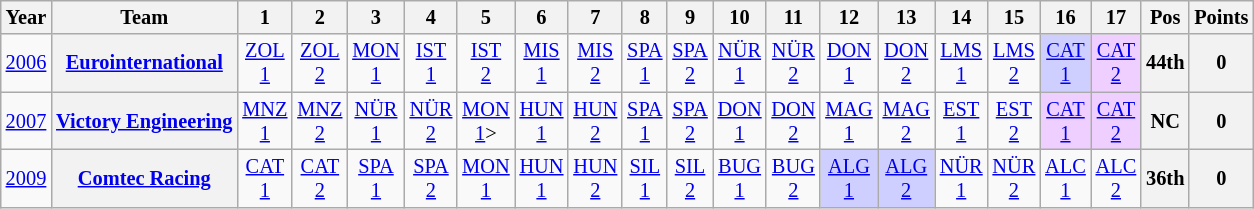<table class="wikitable" style="text-align:center; font-size:85%">
<tr>
<th>Year</th>
<th>Team</th>
<th>1</th>
<th>2</th>
<th>3</th>
<th>4</th>
<th>5</th>
<th>6</th>
<th>7</th>
<th>8</th>
<th>9</th>
<th>10</th>
<th>11</th>
<th>12</th>
<th>13</th>
<th>14</th>
<th>15</th>
<th>16</th>
<th>17</th>
<th>Pos</th>
<th>Points</th>
</tr>
<tr>
<td><a href='#'>2006</a></td>
<th><a href='#'>Eurointernational</a></th>
<td><a href='#'>ZOL<br>1</a></td>
<td><a href='#'>ZOL<br>2</a></td>
<td><a href='#'>MON<br>1</a></td>
<td><a href='#'>IST<br>1</a></td>
<td><a href='#'>IST<br>2</a></td>
<td><a href='#'>MIS<br>1</a></td>
<td><a href='#'>MIS<br>2</a></td>
<td><a href='#'>SPA<br>1</a></td>
<td><a href='#'>SPA<br>2</a></td>
<td><a href='#'>NÜR<br>1</a></td>
<td><a href='#'>NÜR<br>2</a></td>
<td><a href='#'>DON<br>1</a></td>
<td><a href='#'>DON<br>2</a></td>
<td><a href='#'>LMS<br>1</a></td>
<td><a href='#'>LMS<br>2</a></td>
<td style="background:#CFCFFF;"><a href='#'>CAT<br>1</a><br></td>
<td style="background:#EFCFFF;"><a href='#'>CAT<br>2</a><br></td>
<th>44th</th>
<th>0</th>
</tr>
<tr>
<td><a href='#'>2007</a></td>
<th nowrap><a href='#'>Victory Engineering</a></th>
<td><a href='#'>MNZ<br>1</a></td>
<td><a href='#'>MNZ<br>2</a></td>
<td><a href='#'>NÜR<br>1</a></td>
<td><a href='#'>NÜR<br>2</a></td>
<td><a href='#'>MON<br>1</a>></td>
<td><a href='#'>HUN<br>1</a></td>
<td><a href='#'>HUN<br>2</a></td>
<td><a href='#'>SPA<br>1</a></td>
<td><a href='#'>SPA<br>2</a></td>
<td><a href='#'>DON<br>1</a></td>
<td><a href='#'>DON<br>2</a></td>
<td><a href='#'>MAG<br>1</a></td>
<td><a href='#'>MAG<br>2</a></td>
<td><a href='#'>EST<br>1</a></td>
<td><a href='#'>EST<br>2</a></td>
<td style="background:#EFCFFF;"><a href='#'>CAT<br>1</a><br></td>
<td style="background:#EFCFFF;"><a href='#'>CAT<br>2</a><br></td>
<th>NC</th>
<th>0</th>
</tr>
<tr>
<td><a href='#'>2009</a></td>
<th nowrap><a href='#'>Comtec Racing</a></th>
<td><a href='#'>CAT<br>1</a></td>
<td><a href='#'>CAT<br>2</a></td>
<td><a href='#'>SPA<br>1</a></td>
<td><a href='#'>SPA<br>2</a></td>
<td><a href='#'>MON<br>1</a></td>
<td><a href='#'>HUN<br>1</a></td>
<td><a href='#'>HUN<br>2</a></td>
<td><a href='#'>SIL<br>1</a></td>
<td><a href='#'>SIL<br>2</a></td>
<td><a href='#'>BUG<br>1</a></td>
<td><a href='#'>BUG<br>2</a></td>
<td style="background:#CFCFFF;"><a href='#'>ALG<br>1</a><br></td>
<td style="background:#CFCFFF;"><a href='#'>ALG<br>2</a><br></td>
<td><a href='#'>NÜR<br>1</a></td>
<td><a href='#'>NÜR<br>2</a></td>
<td><a href='#'>ALC<br>1</a></td>
<td><a href='#'>ALC<br>2</a></td>
<th>36th</th>
<th>0</th>
</tr>
</table>
